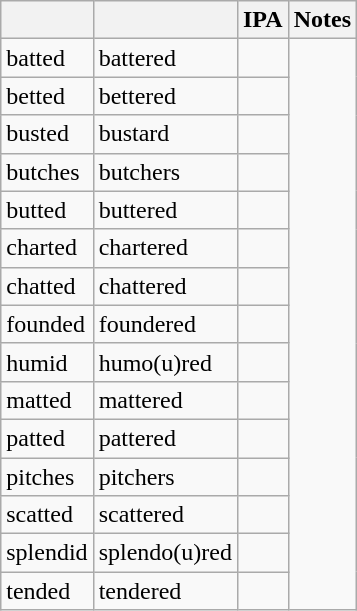<table class="wikitable sortable mw-collapsible mw-collapsed">
<tr>
<th></th>
<th></th>
<th>IPA</th>
<th>Notes</th>
</tr>
<tr>
<td>batted</td>
<td>battered</td>
<td></td>
</tr>
<tr>
<td>betted</td>
<td>bettered</td>
<td></td>
</tr>
<tr>
<td>busted</td>
<td>bustard</td>
<td></td>
</tr>
<tr>
<td>butches</td>
<td>butchers</td>
<td></td>
</tr>
<tr>
<td>butted</td>
<td>buttered</td>
<td></td>
</tr>
<tr>
<td>charted</td>
<td>chartered</td>
<td></td>
</tr>
<tr>
<td>chatted</td>
<td>chattered</td>
<td></td>
</tr>
<tr>
<td>founded</td>
<td>foundered</td>
<td></td>
</tr>
<tr>
<td>humid</td>
<td>humo(u)red</td>
<td></td>
</tr>
<tr>
<td>matted</td>
<td>mattered</td>
<td></td>
</tr>
<tr>
<td>patted</td>
<td>pattered</td>
<td></td>
</tr>
<tr>
<td>pitches</td>
<td>pitchers</td>
<td></td>
</tr>
<tr>
<td>scatted</td>
<td>scattered</td>
<td></td>
</tr>
<tr>
<td>splendid</td>
<td>splendo(u)red</td>
<td></td>
</tr>
<tr>
<td>tended</td>
<td>tendered</td>
<td></td>
</tr>
</table>
